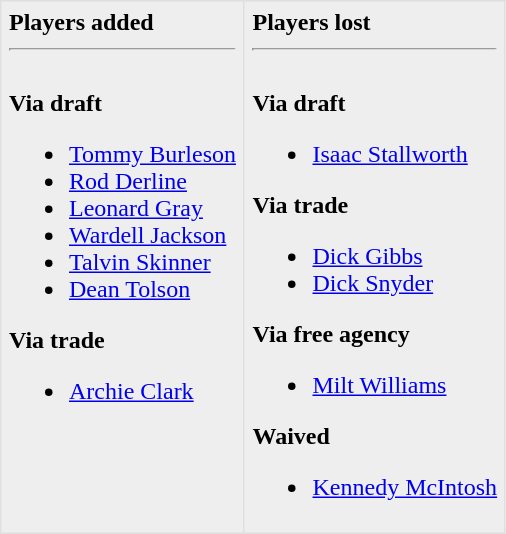<table border=1 style="border-collapse:collapse; background-color:#eeeeee" bordercolor="#DFDFDF" cellpadding="5">
<tr>
<td valign="top"><strong>Players added</strong> <hr><br><strong>Via draft</strong><ul><li><a href='#'>Tommy Burleson</a></li><li><a href='#'>Rod Derline</a></li><li><a href='#'>Leonard Gray</a></li><li><a href='#'>Wardell Jackson</a></li><li><a href='#'>Talvin Skinner</a></li><li><a href='#'>Dean Tolson</a></li></ul><strong>Via trade</strong><ul><li><a href='#'>Archie Clark</a></li></ul></td>
<td valign="top"><strong>Players lost</strong> <hr><br><strong>Via draft</strong><br><ul><li><a href='#'>Isaac Stallworth</a> </li></ul><strong>Via trade</strong><ul><li><a href='#'>Dick Gibbs</a></li><li><a href='#'>Dick Snyder</a></li></ul><strong>Via free agency</strong><ul><li><a href='#'>Milt Williams</a></li></ul><strong>Waived</strong><ul><li><a href='#'>Kennedy McIntosh</a></li></ul></td>
</tr>
</table>
